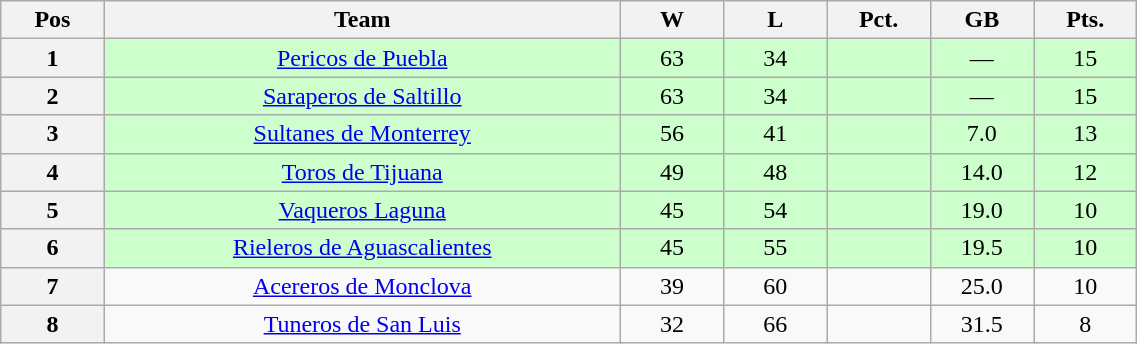<table class="wikitable plainrowheaders" width="60%" style="text-align:center;">
<tr>
<th scope="col" width="5%">Pos</th>
<th scope="col" width="25%">Team</th>
<th scope="col" width="5%">W</th>
<th scope="col" width="5%">L</th>
<th scope="col" width="5%">Pct.</th>
<th scope="col" width="5%">GB</th>
<th scope="col" width="5%">Pts.</th>
</tr>
<tr style="background-color:#ccffcc;">
<th>1</th>
<td><a href='#'>Pericos de Puebla</a></td>
<td>63</td>
<td>34</td>
<td></td>
<td>—</td>
<td>15</td>
</tr>
<tr style="background-color:#ccffcc;">
<th>2</th>
<td><a href='#'>Saraperos de Saltillo</a></td>
<td>63</td>
<td>34</td>
<td></td>
<td>—</td>
<td>15</td>
</tr>
<tr style="background-color:#ccffcc;">
<th>3</th>
<td><a href='#'>Sultanes de Monterrey</a></td>
<td>56</td>
<td>41</td>
<td></td>
<td>7.0</td>
<td>13</td>
</tr>
<tr style="background-color:#ccffcc;">
<th>4</th>
<td><a href='#'>Toros de Tijuana</a></td>
<td>49</td>
<td>48</td>
<td></td>
<td>14.0</td>
<td>12</td>
</tr>
<tr style="background-color:#ccffcc;">
<th>5</th>
<td><a href='#'>Vaqueros Laguna</a></td>
<td>45</td>
<td>54</td>
<td></td>
<td>19.0</td>
<td>10</td>
</tr>
<tr style="background-color:#ccffcc;">
<th>6</th>
<td><a href='#'>Rieleros de Aguascalientes</a></td>
<td>45</td>
<td>55</td>
<td></td>
<td>19.5</td>
<td>10</td>
</tr>
<tr>
<th>7</th>
<td><a href='#'>Acereros de Monclova</a></td>
<td>39</td>
<td>60</td>
<td></td>
<td>25.0</td>
<td>10</td>
</tr>
<tr>
<th>8</th>
<td><a href='#'>Tuneros de San Luis</a></td>
<td>32</td>
<td>66</td>
<td></td>
<td>31.5</td>
<td>8</td>
</tr>
</table>
